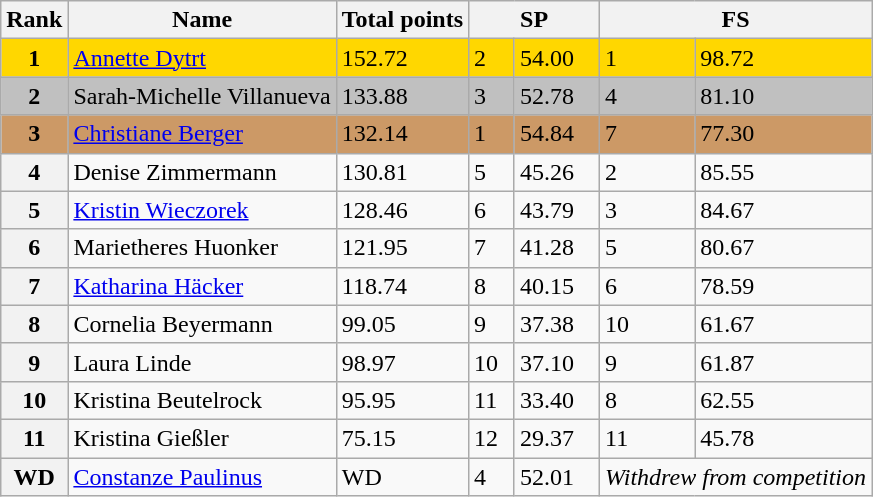<table class="wikitable">
<tr>
<th>Rank</th>
<th>Name</th>
<th>Total points</th>
<th colspan="2" width="80px">SP</th>
<th colspan="2" width="80px">FS</th>
</tr>
<tr bgcolor="gold">
<td align="center"><strong>1</strong></td>
<td><a href='#'>Annette Dytrt</a></td>
<td>152.72</td>
<td>2</td>
<td>54.00</td>
<td>1</td>
<td>98.72</td>
</tr>
<tr bgcolor="silver">
<td align="center"><strong>2</strong></td>
<td>Sarah-Michelle Villanueva</td>
<td>133.88</td>
<td>3</td>
<td>52.78</td>
<td>4</td>
<td>81.10</td>
</tr>
<tr bgcolor="cc9966">
<td align="center"><strong>3</strong></td>
<td><a href='#'>Christiane Berger</a></td>
<td>132.14</td>
<td>1</td>
<td>54.84</td>
<td>7</td>
<td>77.30</td>
</tr>
<tr>
<th>4</th>
<td>Denise Zimmermann</td>
<td>130.81</td>
<td>5</td>
<td>45.26</td>
<td>2</td>
<td>85.55</td>
</tr>
<tr>
<th>5</th>
<td><a href='#'>Kristin Wieczorek</a></td>
<td>128.46</td>
<td>6</td>
<td>43.79</td>
<td>3</td>
<td>84.67</td>
</tr>
<tr>
<th>6</th>
<td>Marietheres Huonker</td>
<td>121.95</td>
<td>7</td>
<td>41.28</td>
<td>5</td>
<td>80.67</td>
</tr>
<tr>
<th>7</th>
<td><a href='#'>Katharina Häcker</a></td>
<td>118.74</td>
<td>8</td>
<td>40.15</td>
<td>6</td>
<td>78.59</td>
</tr>
<tr>
<th>8</th>
<td>Cornelia Beyermann</td>
<td>99.05</td>
<td>9</td>
<td>37.38</td>
<td>10</td>
<td>61.67</td>
</tr>
<tr>
<th>9</th>
<td>Laura Linde</td>
<td>98.97</td>
<td>10</td>
<td>37.10</td>
<td>9</td>
<td>61.87</td>
</tr>
<tr>
<th>10</th>
<td>Kristina Beutelrock</td>
<td>95.95</td>
<td>11</td>
<td>33.40</td>
<td>8</td>
<td>62.55</td>
</tr>
<tr>
<th>11</th>
<td>Kristina Gießler</td>
<td>75.15</td>
<td>12</td>
<td>29.37</td>
<td>11</td>
<td>45.78</td>
</tr>
<tr>
<th>WD</th>
<td><a href='#'>Constanze Paulinus</a></td>
<td>WD</td>
<td>4</td>
<td>52.01</td>
<td colspan="2"><em>Withdrew from competition</em></td>
</tr>
</table>
